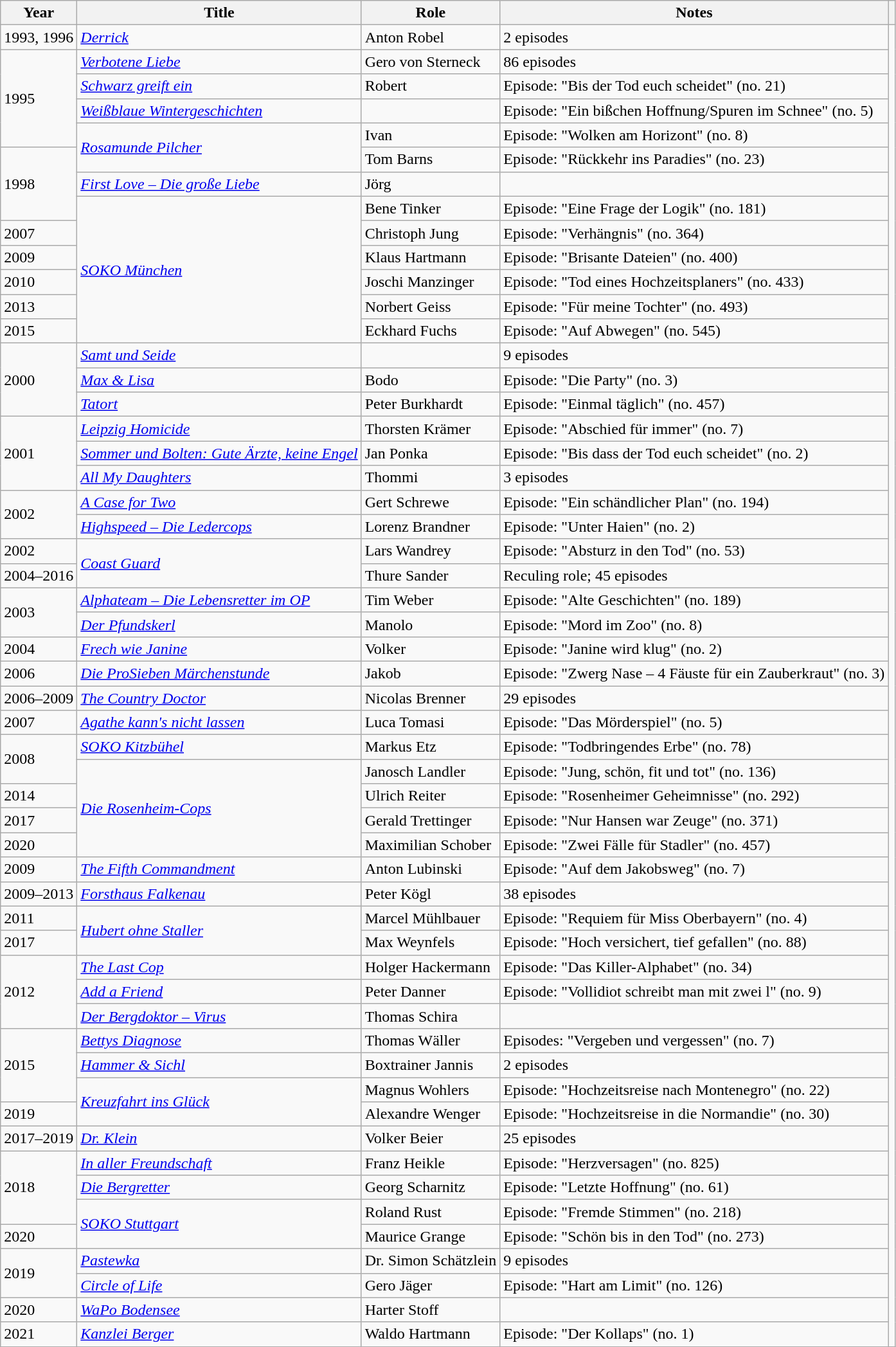<table class="wikitable plainrowheaders sortable">
<tr>
<th scope="col">Year</th>
<th scope="col">Title</th>
<th scope="col">Role</th>
<th scope="col" class="unsortable">Notes</th>
<th scope="col" class="unsortable"></th>
</tr>
<tr>
<td>1993, 1996</td>
<td><em><a href='#'>Derrick</a></em></td>
<td>Anton Robel</td>
<td>2 episodes</td>
<td rowspan=100></td>
</tr>
<tr>
<td rowspan=4>1995</td>
<td><em><a href='#'>Verbotene Liebe</a></em></td>
<td>Gero von Sterneck</td>
<td>86 episodes</td>
</tr>
<tr>
<td><em><a href='#'>Schwarz greift ein</a></em></td>
<td>Robert</td>
<td>Episode: "Bis der Tod euch scheidet" (no. 21)</td>
</tr>
<tr>
<td><em><a href='#'>Weißblaue Wintergeschichten</a></em></td>
<td></td>
<td>Episode: "Ein bißchen Hoffnung/Spuren im Schnee" (no. 5)</td>
</tr>
<tr>
<td rowspan=2><em><a href='#'>Rosamunde Pilcher</a></em></td>
<td>Ivan</td>
<td>Episode: "Wolken am Horizont" (no. 8)</td>
</tr>
<tr>
<td rowspan=3>1998</td>
<td>Tom Barns</td>
<td>Episode: "Rückkehr ins Paradies" (no. 23)</td>
</tr>
<tr>
<td><em><a href='#'>First Love – Die große Liebe</a></em></td>
<td>Jörg</td>
<td></td>
</tr>
<tr>
<td rowspan=6><em><a href='#'>SOKO München</a></em></td>
<td>Bene Tinker</td>
<td>Episode: "Eine Frage der Logik" (no. 181)</td>
</tr>
<tr>
<td>2007</td>
<td>Christoph Jung</td>
<td>Episode: "Verhängnis" (no. 364)</td>
</tr>
<tr>
<td>2009</td>
<td>Klaus Hartmann</td>
<td>Episode: "Brisante Dateien" (no. 400)</td>
</tr>
<tr>
<td>2010</td>
<td>Joschi Manzinger</td>
<td>Episode: "Tod eines Hochzeitsplaners" (no. 433)</td>
</tr>
<tr>
<td>2013</td>
<td>Norbert Geiss</td>
<td>Episode: "Für meine Tochter" (no. 493)</td>
</tr>
<tr>
<td>2015</td>
<td>Eckhard Fuchs</td>
<td>Episode: "Auf Abwegen" (no. 545)</td>
</tr>
<tr>
<td rowspan=3>2000</td>
<td><em><a href='#'>Samt und Seide</a></em></td>
<td></td>
<td>9 episodes</td>
</tr>
<tr>
<td><em><a href='#'>Max & Lisa</a></em></td>
<td>Bodo</td>
<td>Episode: "Die Party" (no. 3)</td>
</tr>
<tr>
<td><em><a href='#'>Tatort</a></em></td>
<td>Peter Burkhardt</td>
<td>Episode: "Einmal täglich" (no. 457)</td>
</tr>
<tr>
<td rowspan=3>2001</td>
<td><em><a href='#'>Leipzig Homicide</a></em></td>
<td>Thorsten Krämer</td>
<td>Episode: "Abschied für immer" (no. 7)</td>
</tr>
<tr>
<td><em><a href='#'>Sommer und Bolten: Gute Ärzte, keine Engel</a></em></td>
<td>Jan Ponka</td>
<td>Episode: "Bis dass der Tod euch scheidet" (no. 2)</td>
</tr>
<tr>
<td><em><a href='#'>All My Daughters</a></em></td>
<td>Thommi</td>
<td>3 episodes</td>
</tr>
<tr>
<td rowspan=2>2002</td>
<td><em><a href='#'>A Case for Two</a></em></td>
<td>Gert Schrewe</td>
<td>Episode: "Ein schändlicher Plan" (no. 194)</td>
</tr>
<tr>
<td><em><a href='#'>Highspeed – Die Ledercops</a></em></td>
<td>Lorenz Brandner</td>
<td>Episode: "Unter Haien" (no. 2)</td>
</tr>
<tr>
<td>2002</td>
<td rowspan=2><em><a href='#'>Coast Guard</a></em></td>
<td>Lars Wandrey</td>
<td>Episode: "Absturz in den Tod" (no. 53)</td>
</tr>
<tr>
<td>2004–2016</td>
<td>Thure Sander</td>
<td>Reculing role; 45 episodes</td>
</tr>
<tr>
<td rowspan=2>2003</td>
<td><em><a href='#'>Alphateam – Die Lebensretter im OP</a></em></td>
<td>Tim Weber</td>
<td>Episode: "Alte Geschichten" (no. 189)</td>
</tr>
<tr>
<td><em><a href='#'>Der Pfundskerl</a></em></td>
<td>Manolo</td>
<td>Episode: "Mord im Zoo" (no. 8)</td>
</tr>
<tr>
<td>2004</td>
<td><em><a href='#'>Frech wie Janine</a></em></td>
<td>Volker</td>
<td>Episode: "Janine wird klug" (no. 2)</td>
</tr>
<tr>
<td>2006</td>
<td><em><a href='#'>Die ProSieben Märchenstunde</a></em></td>
<td>Jakob</td>
<td>Episode: "Zwerg Nase – 4 Fäuste für ein Zauberkraut" (no. 3)</td>
</tr>
<tr>
<td>2006–2009</td>
<td><em><a href='#'>The Country Doctor</a></em></td>
<td>Nicolas Brenner</td>
<td>29 episodes</td>
</tr>
<tr>
<td>2007</td>
<td><em><a href='#'>Agathe kann's nicht lassen</a></em></td>
<td>Luca Tomasi</td>
<td>Episode: "Das Mörderspiel" (no. 5)</td>
</tr>
<tr>
<td rowspan=2>2008</td>
<td><em><a href='#'>SOKO Kitzbühel</a></em></td>
<td>Markus Etz</td>
<td>Episode: "Todbringendes Erbe" (no. 78)</td>
</tr>
<tr>
<td rowspan=4><em><a href='#'>Die Rosenheim-Cops</a></em></td>
<td>Janosch Landler</td>
<td>Episode: "Jung, schön, fit und tot" (no. 136)</td>
</tr>
<tr>
<td>2014</td>
<td>Ulrich Reiter</td>
<td>Episode: "Rosenheimer Geheimnisse" (no. 292)</td>
</tr>
<tr>
<td>2017</td>
<td>Gerald Trettinger</td>
<td>Episode: "Nur Hansen war Zeuge" (no. 371)</td>
</tr>
<tr>
<td>2020</td>
<td>Maximilian Schober</td>
<td>Episode: "Zwei Fälle für Stadler" (no. 457)</td>
</tr>
<tr>
<td>2009</td>
<td><em><a href='#'>The Fifth Commandment</a></em></td>
<td>Anton Lubinski</td>
<td>Episode: "Auf dem Jakobsweg" (no. 7)</td>
</tr>
<tr>
<td>2009–2013</td>
<td><em><a href='#'>Forsthaus Falkenau</a></em></td>
<td>Peter Kögl</td>
<td>38 episodes</td>
</tr>
<tr>
<td>2011</td>
<td rowspan=2><em><a href='#'>Hubert ohne Staller</a></em></td>
<td>Marcel Mühlbauer</td>
<td>Episode: "Requiem für Miss Oberbayern" (no. 4)</td>
</tr>
<tr>
<td>2017</td>
<td>Max Weynfels</td>
<td>Episode: "Hoch versichert, tief gefallen" (no. 88)</td>
</tr>
<tr>
<td rowspan=3>2012</td>
<td><em><a href='#'>The Last Cop</a></em></td>
<td>Holger Hackermann</td>
<td>Episode: "Das Killer-Alphabet" (no. 34)</td>
</tr>
<tr>
<td><em><a href='#'>Add a Friend</a></em></td>
<td>Peter Danner</td>
<td>Episode: "Vollidiot schreibt man mit zwei l" (no. 9)</td>
</tr>
<tr>
<td><em><a href='#'>Der Bergdoktor – Virus</a></em></td>
<td>Thomas Schira</td>
<td></td>
</tr>
<tr>
<td rowspan=3>2015</td>
<td><em><a href='#'>Bettys Diagnose</a></em></td>
<td>Thomas Wäller</td>
<td>Episodes: "Vergeben und vergessen" (no. 7)</td>
</tr>
<tr>
<td><em><a href='#'>Hammer & Sichl</a></em></td>
<td>Boxtrainer Jannis</td>
<td>2 episodes</td>
</tr>
<tr>
<td rowspan=2><em><a href='#'>Kreuzfahrt ins Glück</a></em></td>
<td>Magnus Wohlers</td>
<td>Episode: "Hochzeitsreise nach Montenegro" (no. 22)</td>
</tr>
<tr>
<td>2019</td>
<td>Alexandre Wenger</td>
<td>Episode: "Hochzeitsreise in die Normandie" (no. 30)</td>
</tr>
<tr>
<td>2017–2019</td>
<td><em><a href='#'>Dr. Klein</a></em></td>
<td>Volker Beier</td>
<td>25 episodes</td>
</tr>
<tr>
<td rowspan=3>2018</td>
<td><em><a href='#'>In aller Freundschaft</a></em></td>
<td>Franz Heikle</td>
<td>Episode: "Herzversagen" (no. 825)</td>
</tr>
<tr>
<td><em><a href='#'>Die Bergretter</a></em></td>
<td>Georg Scharnitz</td>
<td>Episode: "Letzte Hoffnung" (no. 61)</td>
</tr>
<tr>
<td rowspan=2><em><a href='#'>SOKO Stuttgart</a></em></td>
<td>Roland Rust</td>
<td>Episode: "Fremde Stimmen" (no. 218)</td>
</tr>
<tr>
<td>2020</td>
<td>Maurice Grange</td>
<td>Episode: "Schön bis in den Tod" (no. 273)</td>
</tr>
<tr>
<td rowspan=2>2019</td>
<td><em><a href='#'>Pastewka</a></em></td>
<td>Dr. Simon Schätzlein</td>
<td>9 episodes</td>
</tr>
<tr>
<td><em><a href='#'>Circle of Life</a></em></td>
<td>Gero Jäger</td>
<td>Episode: "Hart am Limit" (no. 126)</td>
</tr>
<tr>
<td>2020</td>
<td><em><a href='#'>WaPo Bodensee</a></em></td>
<td>Harter Stoff</td>
<td></td>
</tr>
<tr>
<td>2021</td>
<td><em><a href='#'>Kanzlei Berger</a></em></td>
<td>Waldo Hartmann</td>
<td>Episode: "Der Kollaps" (no. 1)</td>
</tr>
<tr>
</tr>
</table>
